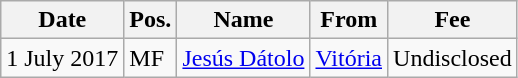<table class="wikitable">
<tr>
<th>Date</th>
<th>Pos.</th>
<th>Name</th>
<th>From</th>
<th>Fee</th>
</tr>
<tr>
<td>1 July 2017</td>
<td>MF</td>
<td> <a href='#'>Jesús Dátolo</a></td>
<td> <a href='#'>Vitória</a></td>
<td>Undisclosed</td>
</tr>
</table>
